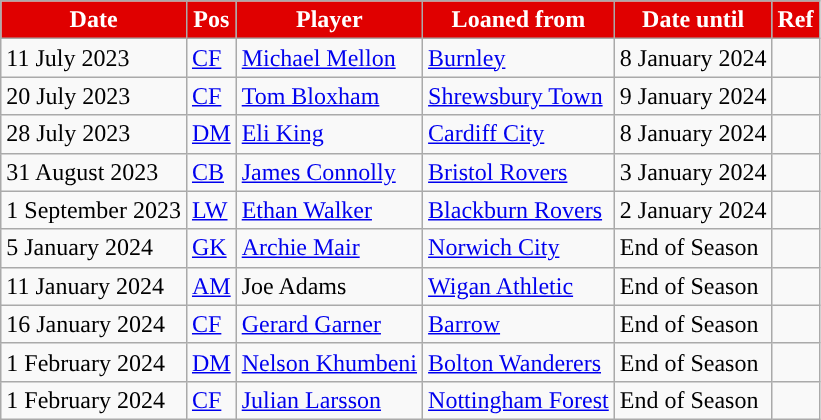<table class="wikitable plainrowheaders sortable">
<tr>
<th style="background:#E00000; color:#ffffff; ">Date</th>
<th style="background:#E00000; color:#ffffff; ">Pos</th>
<th style="background:#E00000; color:#ffffff; ">Player</th>
<th style="background:#E00000; color:#ffffff; ">Loaned from</th>
<th style="background:#E00000; color:#ffffff; ">Date until</th>
<th style="background:#E00000; color:#ffffff; ">Ref</th>
</tr>
<tr>
<td>11 July 2023</td>
<td><a href='#'>CF</a></td>
<td> <a href='#'>Michael Mellon</a></td>
<td> <a href='#'>Burnley</a></td>
<td>8 January 2024</td>
<td></td>
</tr>
<tr>
<td>20 July 2023</td>
<td><a href='#'>CF</a></td>
<td> <a href='#'>Tom Bloxham</a></td>
<td> <a href='#'>Shrewsbury Town</a></td>
<td>9 January 2024</td>
<td></td>
</tr>
<tr>
<td>28 July 2023</td>
<td><a href='#'>DM</a></td>
<td> <a href='#'>Eli King</a></td>
<td> <a href='#'>Cardiff City</a></td>
<td>8 January 2024</td>
<td></td>
</tr>
<tr>
<td>31 August 2023</td>
<td><a href='#'>CB</a></td>
<td> <a href='#'>James Connolly</a></td>
<td> <a href='#'>Bristol Rovers</a></td>
<td>3 January 2024</td>
<td></td>
</tr>
<tr>
<td>1 September 2023</td>
<td><a href='#'>LW</a></td>
<td> <a href='#'>Ethan Walker</a></td>
<td> <a href='#'>Blackburn Rovers</a></td>
<td>2 January 2024</td>
<td></td>
</tr>
<tr>
<td>5 January 2024</td>
<td><a href='#'>GK</a></td>
<td> <a href='#'>Archie Mair</a></td>
<td> <a href='#'>Norwich City</a></td>
<td>End of Season</td>
<td></td>
</tr>
<tr>
<td>11 January 2024</td>
<td><a href='#'>AM</a></td>
<td> Joe Adams</td>
<td> <a href='#'>Wigan Athletic</a></td>
<td>End of Season</td>
<td></td>
</tr>
<tr>
<td>16 January 2024</td>
<td><a href='#'>CF</a></td>
<td> <a href='#'>Gerard Garner</a></td>
<td> <a href='#'>Barrow</a></td>
<td>End of Season</td>
<td></td>
</tr>
<tr>
<td>1 February 2024</td>
<td><a href='#'>DM</a></td>
<td> <a href='#'>Nelson Khumbeni</a></td>
<td> <a href='#'>Bolton Wanderers</a></td>
<td>End of Season</td>
<td></td>
</tr>
<tr>
<td>1 February 2024</td>
<td><a href='#'>CF</a></td>
<td> <a href='#'>Julian Larsson</a></td>
<td> <a href='#'>Nottingham Forest</a></td>
<td>End of Season</td>
<td></td>
</tr>
</table>
